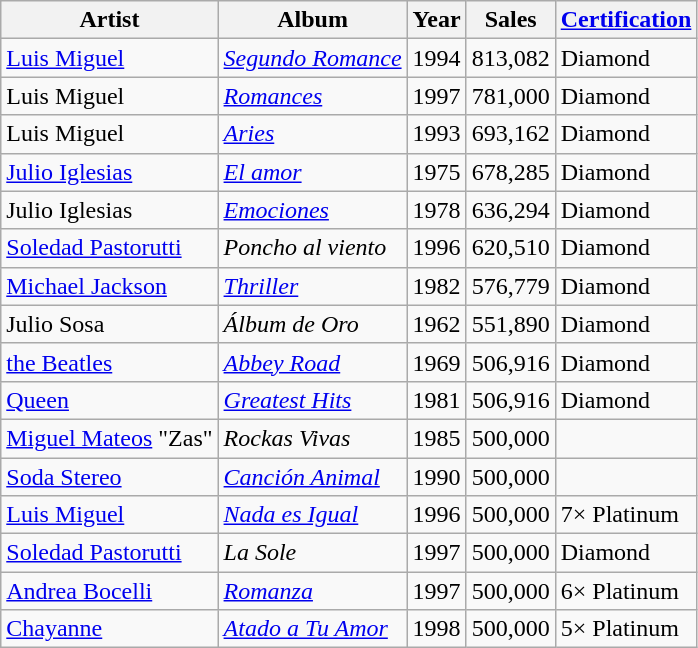<table class="wikitable">
<tr>
<th>Artist</th>
<th>Album</th>
<th>Year</th>
<th>Sales</th>
<th><a href='#'>Certification</a></th>
</tr>
<tr>
<td><a href='#'>Luis Miguel</a></td>
<td><em><a href='#'>Segundo Romance</a></em></td>
<td>1994</td>
<td>813,082</td>
<td>Diamond</td>
</tr>
<tr>
<td>Luis Miguel</td>
<td><em><a href='#'>Romances</a></em></td>
<td>1997</td>
<td>781,000</td>
<td>Diamond</td>
</tr>
<tr>
<td>Luis Miguel</td>
<td><em><a href='#'>Aries</a></em></td>
<td>1993</td>
<td>693,162</td>
<td>Diamond</td>
</tr>
<tr>
<td><a href='#'>Julio Iglesias</a></td>
<td><em><a href='#'>El amor</a></em></td>
<td>1975</td>
<td>678,285</td>
<td>Diamond</td>
</tr>
<tr>
<td>Julio Iglesias</td>
<td><em><a href='#'>Emociones</a></em></td>
<td>1978</td>
<td>636,294</td>
<td>Diamond</td>
</tr>
<tr>
<td><a href='#'>Soledad Pastorutti</a></td>
<td><em>Poncho al viento</em></td>
<td>1996</td>
<td>620,510</td>
<td>Diamond</td>
</tr>
<tr>
<td><a href='#'>Michael Jackson</a></td>
<td><em><a href='#'>Thriller</a></em></td>
<td>1982</td>
<td>576,779</td>
<td>Diamond</td>
</tr>
<tr>
<td>Julio Sosa</td>
<td><em>Álbum de Oro</em></td>
<td>1962</td>
<td>551,890</td>
<td>Diamond</td>
</tr>
<tr>
<td><a href='#'>the Beatles</a></td>
<td><em><a href='#'>Abbey Road</a></em></td>
<td>1969</td>
<td>506,916</td>
<td>Diamond</td>
</tr>
<tr>
<td><a href='#'>Queen</a></td>
<td><em><a href='#'>Greatest Hits</a></em></td>
<td>1981</td>
<td>506,916</td>
<td>Diamond</td>
</tr>
<tr>
<td><a href='#'>Miguel Mateos</a> "Zas"</td>
<td><em>Rockas Vivas</em></td>
<td>1985</td>
<td>500,000</td>
<td></td>
</tr>
<tr>
<td><a href='#'>Soda Stereo</a></td>
<td><em><a href='#'>Canción Animal</a></em></td>
<td>1990</td>
<td>500,000</td>
<td></td>
</tr>
<tr>
<td><a href='#'>Luis Miguel</a></td>
<td><em><a href='#'>Nada es Igual</a></em></td>
<td>1996</td>
<td>500,000</td>
<td>7× Platinum</td>
</tr>
<tr>
<td><a href='#'>Soledad Pastorutti</a></td>
<td><em>La Sole</em></td>
<td>1997</td>
<td>500,000</td>
<td>Diamond</td>
</tr>
<tr>
<td><a href='#'>Andrea Bocelli</a></td>
<td><em><a href='#'>Romanza</a></em></td>
<td>1997</td>
<td>500,000</td>
<td>6× Platinum</td>
</tr>
<tr>
<td><a href='#'>Chayanne</a></td>
<td><em><a href='#'>Atado a Tu Amor</a></em></td>
<td>1998</td>
<td>500,000</td>
<td>5× Platinum</td>
</tr>
</table>
